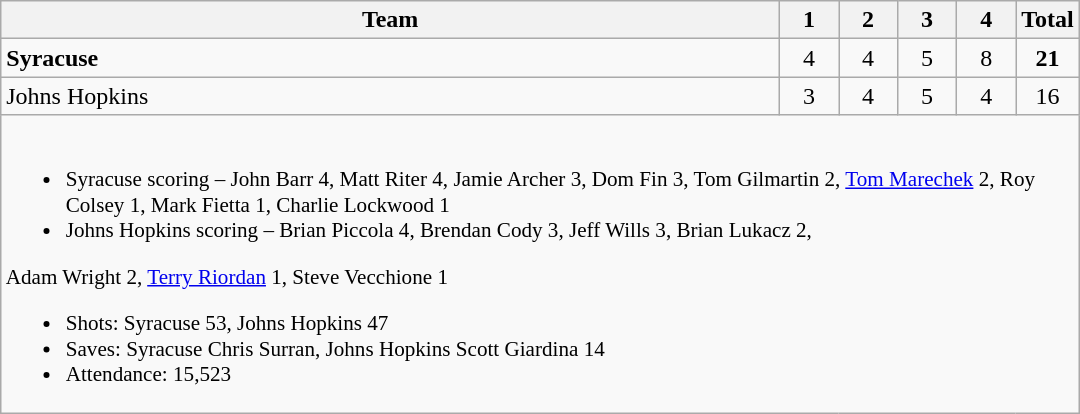<table class="wikitable" style="text-align:center; max-width:45em">
<tr>
<th>Team</th>
<th style="width:2em">1</th>
<th style="width:2em">2</th>
<th style="width:2em">3</th>
<th style="width:2em">4</th>
<th style="width:2em">Total</th>
</tr>
<tr>
<td style="text-align:left"><strong>Syracuse</strong></td>
<td>4</td>
<td>4</td>
<td>5</td>
<td>8</td>
<td><strong>21</strong></td>
</tr>
<tr>
<td style="text-align:left">Johns Hopkins</td>
<td>3</td>
<td>4</td>
<td>5</td>
<td>4</td>
<td>16</td>
</tr>
<tr>
<td colspan=6 style="text-align:left; font-size:88%;"><br><ul><li>Syracuse scoring – John Barr 4, Matt Riter 4, Jamie Archer 3, Dom Fin 3, Tom Gilmartin 2, <a href='#'>Tom Marechek</a> 2, Roy Colsey 1, Mark Fietta 1, Charlie Lockwood 1</li><li>Johns Hopkins scoring – Brian Piccola 4, Brendan Cody 3, Jeff Wills 3, Brian Lukacz 2,</li></ul>Adam Wright 2, <a href='#'>Terry Riordan</a> 1, Steve Vecchione 1<ul><li>Shots: Syracuse 53, Johns Hopkins 47</li><li>Saves: Syracuse Chris Surran, Johns Hopkins Scott Giardina 14</li><li>Attendance: 15,523</li></ul></td>
</tr>
</table>
